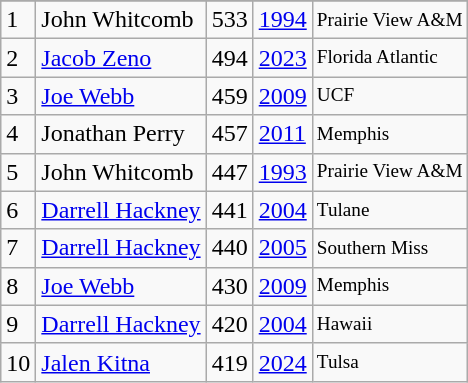<table class="wikitable">
<tr>
</tr>
<tr>
<td>1</td>
<td>John Whitcomb</td>
<td><abbr>533</abbr></td>
<td><a href='#'>1994</a></td>
<td style="font-size:80%;">Prairie View A&M</td>
</tr>
<tr>
<td>2</td>
<td><a href='#'>Jacob Zeno</a></td>
<td><abbr>494</abbr></td>
<td><a href='#'>2023</a></td>
<td style="font-size:80%;">Florida Atlantic</td>
</tr>
<tr>
<td>3</td>
<td><a href='#'>Joe Webb</a></td>
<td><abbr>459</abbr></td>
<td><a href='#'>2009</a></td>
<td style="font-size:80%;">UCF</td>
</tr>
<tr>
<td>4</td>
<td>Jonathan Perry</td>
<td><abbr>457</abbr></td>
<td><a href='#'>2011</a></td>
<td style="font-size:80%;">Memphis</td>
</tr>
<tr>
<td>5</td>
<td>John Whitcomb</td>
<td><abbr>447</abbr></td>
<td><a href='#'>1993</a></td>
<td style="font-size:80%;">Prairie View A&M</td>
</tr>
<tr>
<td>6</td>
<td><a href='#'>Darrell Hackney</a></td>
<td><abbr>441</abbr></td>
<td><a href='#'>2004</a></td>
<td style="font-size:80%;">Tulane</td>
</tr>
<tr>
<td>7</td>
<td><a href='#'>Darrell Hackney</a></td>
<td><abbr>440</abbr></td>
<td><a href='#'>2005</a></td>
<td style="font-size:80%;">Southern Miss</td>
</tr>
<tr>
<td>8</td>
<td><a href='#'>Joe Webb</a></td>
<td><abbr>430</abbr></td>
<td><a href='#'>2009</a></td>
<td style="font-size:80%;">Memphis</td>
</tr>
<tr>
<td>9</td>
<td><a href='#'>Darrell Hackney</a></td>
<td><abbr>420</abbr></td>
<td><a href='#'>2004</a></td>
<td style="font-size:80%;">Hawaii</td>
</tr>
<tr>
<td>10</td>
<td><a href='#'>Jalen Kitna</a></td>
<td><abbr>419</abbr></td>
<td><a href='#'>2024</a></td>
<td style="font-size:80%;">Tulsa</td>
</tr>
</table>
